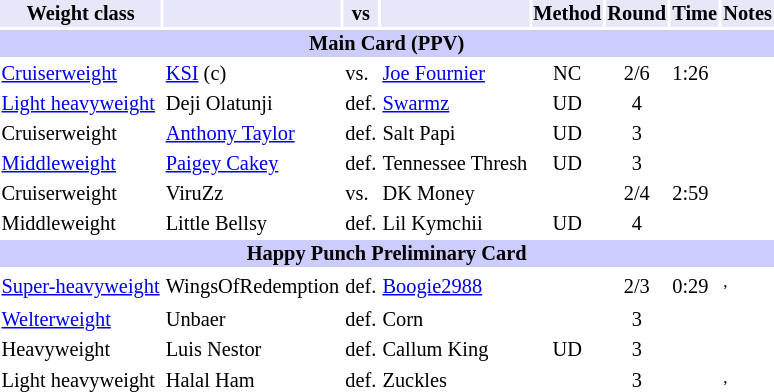<table class="toccolours" style="font-size: 85%;">
<tr>
<th style="background:#e6e8fa; color:#000; text-align:center;">Weight class</th>
<th style="background:#e6e8fa; color:#000; text-align:center;"></th>
<th style="background:#e6e8fa; color:#000; text-align:center;">vs</th>
<th style="background:#e6e8fa; color:#000; text-align:center;"></th>
<th style="background:#e6e8fa; color:#000; text-align:center;">Method</th>
<th style="background:#e6e8fa; color:#000; text-align:center;">Round</th>
<th style="background:#e6e8fa; color:#000; text-align:center;">Time</th>
<th style="background:#e6e8fa; color:#000; text-align:center;">Notes</th>
</tr>
<tr>
<th colspan="8" style="background-color: #ccccff;">Main Card (PPV)</th>
</tr>
<tr>
<td><a href='#'>Cruiserweight</a></td>
<td><a href='#'>KSI</a> (c)</td>
<td>vs.</td>
<td><a href='#'>Joe Fournier</a></td>
<td align="center">NC</td>
<td align="center">2/6</td>
<td>1:26</td>
<td></td>
</tr>
<tr>
<td><a href='#'>Light heavyweight</a></td>
<td>Deji Olatunji</td>
<td>def.</td>
<td><a href='#'>Swarmz</a></td>
<td align="center">UD</td>
<td align="center">4</td>
<td></td>
<td></td>
</tr>
<tr>
<td>Cruiserweight</td>
<td><a href='#'>Anthony Taylor</a></td>
<td>def.</td>
<td>Salt Papi</td>
<td align="center">UD</td>
<td align="center">3</td>
<td></td>
<td></td>
</tr>
<tr>
<td><a href='#'>Middleweight</a></td>
<td><a href='#'>Paigey Cakey</a></td>
<td>def.</td>
<td>Tennessee Thresh</td>
<td align="center">UD</td>
<td align="center">3</td>
<td></td>
<td></td>
</tr>
<tr>
<td>Cruiserweight</td>
<td>ViruZz</td>
<td>vs.</td>
<td>DK Money</td>
<td align="center"></td>
<td align="center">2/4</td>
<td>2:59</td>
<td></td>
</tr>
<tr>
<td>Middleweight</td>
<td>Little Bellsy</td>
<td>def.</td>
<td>Lil Kymchii</td>
<td align="center">UD</td>
<td align="center">4</td>
<td></td>
<td></td>
</tr>
<tr>
<th colspan="8" style="background-color: #ccccff;">Happy Punch Preliminary Card</th>
</tr>
<tr>
<td><a href='#'>Super-heavyweight</a></td>
<td>WingsOfRedemption</td>
<td>def.</td>
<td><a href='#'>Boogie2988</a></td>
<td align="center"></td>
<td align="center">2/3</td>
<td>0:29</td>
<td><sup>,</sup> </td>
</tr>
<tr>
<td><a href='#'>Welterweight</a></td>
<td>Unbaer</td>
<td>def.</td>
<td>Corn</td>
<td align="center"></td>
<td align="center">3</td>
<td></td>
<td></td>
</tr>
<tr>
<td>Heavyweight</td>
<td>Luis Nestor</td>
<td>def.</td>
<td>Callum King</td>
<td align="center">UD</td>
<td align="center">3</td>
<td></td>
<td></td>
</tr>
<tr>
<td>Light heavyweight</td>
<td>Halal Ham</td>
<td>def.</td>
<td>Zuckles</td>
<td align="center"></td>
<td align="center">3</td>
<td></td>
<td><sup>,</sup> </td>
</tr>
<tr>
</tr>
</table>
